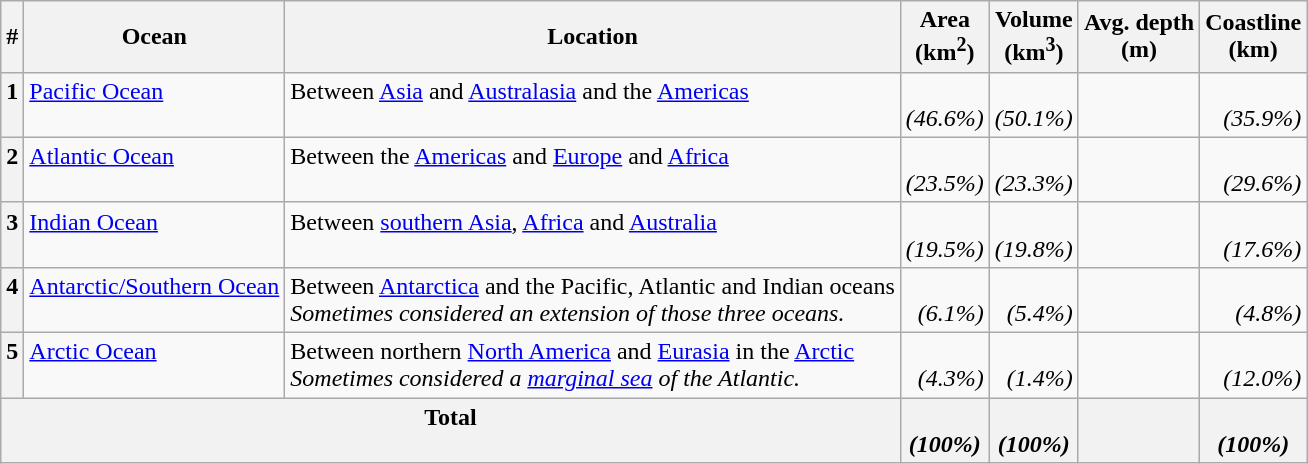<table class="wikitable sortable" style="text-align:right;">
<tr>
<th scope="col" class="unsortable">#</th>
<th scope="col">Ocean</th>
<th scope="col" class="unsortable">Location</th>
<th scope="col">Area<br>(km<sup>2</sup>)</th>
<th scope="col">Volume<br>(km<sup>3</sup>)</th>
<th scope="col">Avg. depth<br>(m)</th>
<th scope="col">Coastline<br>(km)</th>
</tr>
<tr style="vertical-align:text-top;">
<th scope="row">1</th>
<td style="text-align:left;"><a href='#'>Pacific Ocean</a></td>
<td align=left>Between <a href='#'>Asia</a> and <a href='#'>Australasia</a> and the <a href='#'>Americas</a></td>
<td><br><em>(46.6%)</em></td>
<td><br><em>(50.1%)</em></td>
<td></td>
<td><br><em>(35.9%)</em></td>
</tr>
<tr style="vertical-align:text-top;">
<th scope="row">2</th>
<td align=left><a href='#'>Atlantic Ocean</a></td>
<td align=left>Between the <a href='#'>Americas</a> and <a href='#'>Europe</a> and <a href='#'>Africa</a></td>
<td><br><em>(23.5%)</em></td>
<td><br><em>(23.3%)</em></td>
<td></td>
<td><br><em>(29.6%)</em></td>
</tr>
<tr style="vertical-align:text-top;">
<th scope="row">3</th>
<td align=left><a href='#'>Indian Ocean</a></td>
<td align=left>Between <a href='#'>southern Asia</a>, <a href='#'>Africa</a> and <a href='#'>Australia</a></td>
<td><br><em>(19.5%)</em></td>
<td><br><em>(19.8%)</em></td>
<td></td>
<td><br><em>(17.6%)</em></td>
</tr>
<tr style="vertical-align:text-top;">
<th scope="row">4</th>
<td align=left><a href='#'>Antarctic/Southern Ocean</a></td>
<td align=left>Between <a href='#'>Antarctica</a> and the Pacific, Atlantic and Indian oceans <br><em>Sometimes considered an extension of those three oceans.</em></td>
<td><br><em>(6.1%)</em></td>
<td><br><em>(5.4%)</em></td>
<td></td>
<td><br><em>(4.8%)</em></td>
</tr>
<tr style="vertical-align:text-top;">
<th scope="row">5</th>
<td align=left><a href='#'>Arctic Ocean</a></td>
<td align=left>Between northern <a href='#'>North America</a> and <a href='#'>Eurasia</a> in the <a href='#'>Arctic</a> <br><em>Sometimes considered a <a href='#'>marginal sea</a> of the Atlantic.</em></td>
<td><br><em>(4.3%)</em></td>
<td><br><em>(1.4%)</em></td>
<td></td>
<td><br><em>(12.0%)</em></td>
</tr>
<tr class="sortbottom" style="font-weight:bold;vertical-align:text-top;">
<th colspan="3">Total</th>
<th><br><em>(100%)</em></th>
<th><br><em>(100%)</em></th>
<th></th>
<th><br><em>(100%)</em></th>
</tr>
</table>
